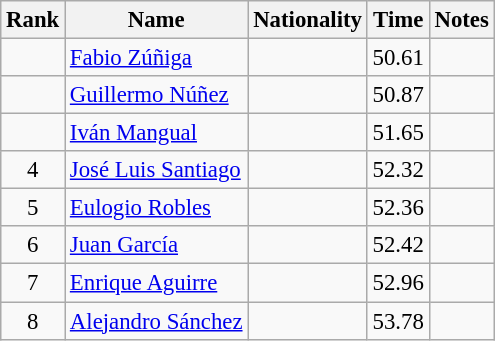<table class="wikitable sortable" style="text-align:center;font-size:95%">
<tr>
<th>Rank</th>
<th>Name</th>
<th>Nationality</th>
<th>Time</th>
<th>Notes</th>
</tr>
<tr>
<td></td>
<td align=left><a href='#'>Fabio Zúñiga</a></td>
<td align=left></td>
<td>50.61</td>
<td></td>
</tr>
<tr>
<td></td>
<td align=left><a href='#'>Guillermo Núñez</a></td>
<td align=left></td>
<td>50.87</td>
<td></td>
</tr>
<tr>
<td></td>
<td align=left><a href='#'>Iván Mangual</a></td>
<td align=left></td>
<td>51.65</td>
<td></td>
</tr>
<tr>
<td>4</td>
<td align=left><a href='#'>José Luis Santiago</a></td>
<td align=left></td>
<td>52.32</td>
<td></td>
</tr>
<tr>
<td>5</td>
<td align=left><a href='#'>Eulogio Robles</a></td>
<td align=left></td>
<td>52.36</td>
<td></td>
</tr>
<tr>
<td>6</td>
<td align=left><a href='#'>Juan García</a></td>
<td align=left></td>
<td>52.42</td>
<td></td>
</tr>
<tr>
<td>7</td>
<td align=left><a href='#'>Enrique Aguirre</a></td>
<td align=left></td>
<td>52.96</td>
<td></td>
</tr>
<tr>
<td>8</td>
<td align=left><a href='#'>Alejandro Sánchez</a></td>
<td align=left></td>
<td>53.78</td>
<td></td>
</tr>
</table>
